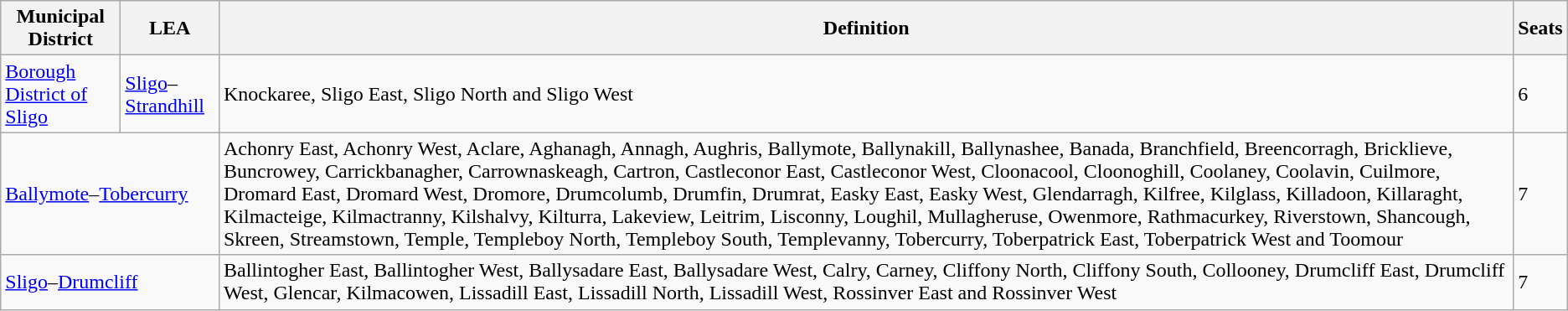<table class="wikitable">
<tr>
<th>Municipal District</th>
<th>LEA</th>
<th>Definition</th>
<th>Seats</th>
</tr>
<tr>
<td><a href='#'>Borough District of Sligo</a></td>
<td><a href='#'>Sligo</a>–<a href='#'>Strandhill</a></td>
<td>Knockaree, Sligo East, Sligo North and Sligo West</td>
<td>6</td>
</tr>
<tr>
<td colspan=2><a href='#'>Ballymote</a>–<a href='#'>Tobercurry</a></td>
<td>Achonry East, Achonry West, Aclare, Aghanagh, Annagh, Aughris, Ballymote, Ballynakill, Ballynashee, Banada, Branchfield, Breencorragh, Bricklieve, Buncrowey, Carrickbanagher, Carrownaskeagh, Cartron, Castleconor East, Castleconor West, Cloonacool, Cloonoghill, Coolaney, Coolavin, Cuilmore, Dromard East, Dromard West, Dromore, Drumcolumb, Drumfin, Drumrat, Easky East, Easky West, Glendarragh, Kilfree, Kilglass, Killadoon, Killaraght, Kilmacteige, Kilmactranny, Kilshalvy, Kilturra, Lakeview, Leitrim, Lisconny, Loughil, Mullagheruse, Owenmore, Rathmacurkey, Riverstown, Shancough, Skreen, Streamstown, Temple, Templeboy North, Templeboy South, Templevanny, Tobercurry, Toberpatrick East, Toberpatrick West and Toomour</td>
<td>7</td>
</tr>
<tr>
<td colspan=2><a href='#'>Sligo</a>–<a href='#'>Drumcliff</a></td>
<td>Ballintogher East, Ballintogher West, Ballysadare East, Ballysadare West, Calry, Carney, Cliffony North, Cliffony South, Collooney, Drumcliff East, Drumcliff West, Glencar, Kilmacowen, Lissadill East, Lissadill North, Lissadill West, Rossinver East and Rossinver West</td>
<td>7</td>
</tr>
</table>
